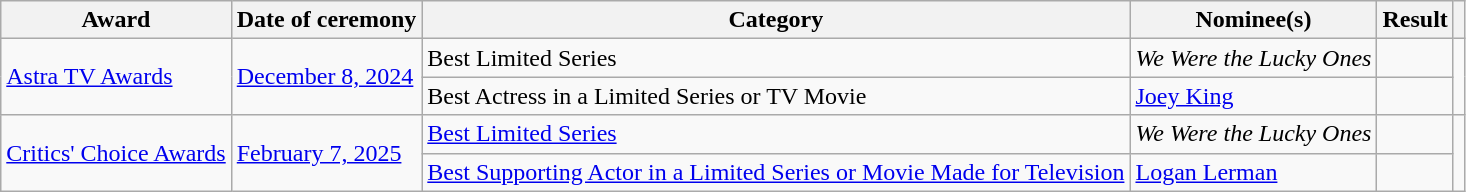<table class="wikitable plainrowheaders sortable">
<tr>
<th scope="col">Award</th>
<th scope="col">Date of ceremony</th>
<th scope="col">Category</th>
<th scope="col">Nominee(s)</th>
<th scope="col">Result</th>
<th scope="col" class="unsortable"></th>
</tr>
<tr>
<td rowspan="2"><a href='#'>Astra TV Awards</a></td>
<td rowspan="2"><a href='#'>December 8, 2024</a></td>
<td>Best Limited Series</td>
<td><em>We Were the Lucky Ones</em></td>
<td></td>
<td style="text-align:center" rowspan="2"></td>
</tr>
<tr>
<td>Best Actress in a Limited Series or TV Movie</td>
<td><a href='#'>Joey King</a></td>
<td></td>
</tr>
<tr>
<td rowspan="2"><a href='#'>Critics' Choice Awards</a></td>
<td rowspan="2"><a href='#'>February 7, 2025</a></td>
<td><a href='#'>Best Limited Series</a></td>
<td><em>We Were the Lucky Ones</em></td>
<td></td>
<td style="text-align:center" rowspan="2"></td>
</tr>
<tr>
<td><a href='#'>Best Supporting Actor in a Limited Series or Movie Made for Television</a></td>
<td><a href='#'>Logan Lerman</a></td>
<td></td>
</tr>
</table>
